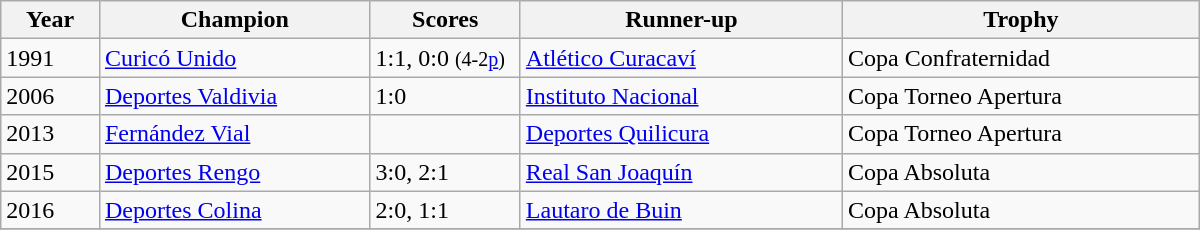<table class="wikitable sortable" style="text-align:left" width="800">
<tr>
<th width=50px>Year</th>
<th width=150px>Champion</th>
<th width=80px>Scores</th>
<th width=180px>Runner-up</th>
<th width=200px>Trophy</th>
</tr>
<tr>
<td>1991</td>
<td><a href='#'>Curicó Unido</a></td>
<td>1:1, 0:0 <small>(4-2<a href='#'>p</a>)</small></td>
<td><a href='#'>Atlético Curacaví</a></td>
<td>Copa  Confraternidad</td>
</tr>
<tr ---->
<td>2006</td>
<td><a href='#'>Deportes Valdivia</a></td>
<td>1:0</td>
<td><a href='#'>Instituto Nacional</a></td>
<td>Copa Torneo Apertura</td>
</tr>
<tr ---->
<td>2013</td>
<td><a href='#'>Fernández Vial</a></td>
<td></td>
<td><a href='#'>Deportes Quilicura</a></td>
<td>Copa Torneo Apertura</td>
</tr>
<tr ---->
<td>2015</td>
<td><a href='#'>Deportes Rengo</a></td>
<td>3:0, 2:1</td>
<td><a href='#'>Real San Joaquín</a></td>
<td>Copa Absoluta</td>
</tr>
<tr ---->
<td>2016</td>
<td><a href='#'>Deportes Colina</a></td>
<td>2:0, 1:1</td>
<td><a href='#'>Lautaro de Buin</a></td>
<td>Copa Absoluta</td>
</tr>
<tr ---->
</tr>
</table>
